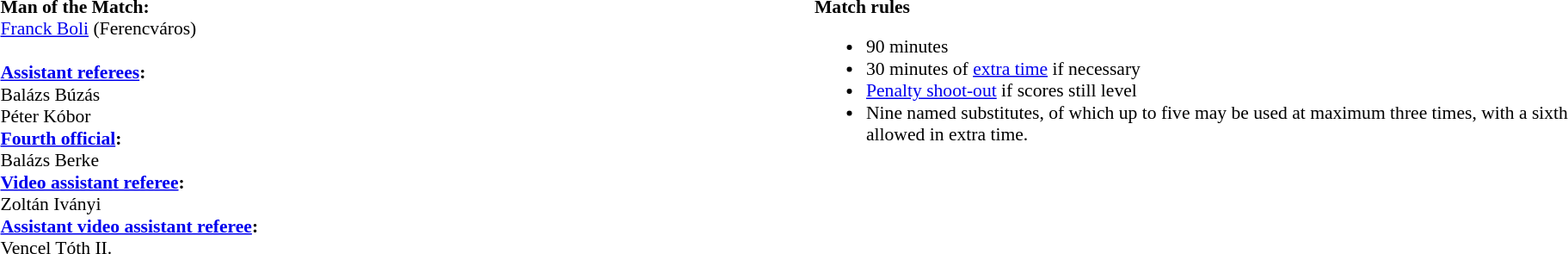<table width=100% style="font-size: 90%">
<tr>
<td width=50% valign=top><br><strong>Man of the Match:</strong>
<br><a href='#'>Franck Boli</a> (Ferencváros)<br><br><strong><a href='#'>Assistant referees</a>:</strong>
<br>Balázs Búzás
<br>Péter Kóbor
<br><strong><a href='#'>Fourth official</a>:</strong>
<br>Balázs Berke
<br><strong><a href='#'>Video assistant referee</a>:</strong>
<br>Zoltán Iványi
<br><strong><a href='#'>Assistant video assistant referee</a>:</strong>
<br>Vencel Tóth II.</td>
<td width=50% valign=top><br><strong>Match rules</strong><ul><li>90 minutes</li><li>30 minutes of <a href='#'>extra time</a> if necessary</li><li><a href='#'>Penalty shoot-out</a> if scores still level</li><li>Nine named substitutes, of which up to five may be used at maximum three times, with a sixth allowed in extra time.</li></ul></td>
</tr>
</table>
